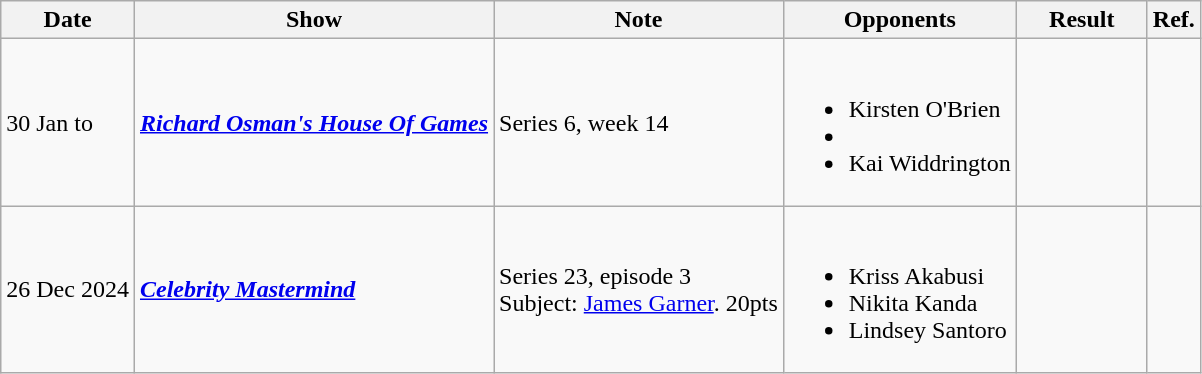<table class=wikitable>
<tr>
<th scope="col">Date</th>
<th scope="col">Show</th>
<th scope="col">Note</th>
<th scope="col">Opponents</th>
<th scope="col" style="width:5em;">Result</th>
<th>Ref.</th>
</tr>
<tr>
<td>30 Jan to </td>
<td><strong><em><a href='#'>Richard Osman's House Of Games</a></em></strong></td>
<td>Series 6, week 14</td>
<td><br><ul><li>Kirsten O'Brien</li><li></li><li>Kai Widdrington</li></ul></td>
<td></td>
<td style="text-align:center;"></td>
</tr>
<tr>
<td>26 Dec 2024</td>
<td><strong><em><a href='#'>Celebrity Mastermind</a></em></strong></td>
<td>Series 23, episode 3<br>Subject: <a href='#'>James Garner</a>. 20pts</td>
<td><br><ul><li>Kriss Akabusi</li><li>Nikita Kanda</li><li>Lindsey Santoro</li></ul></td>
<td></td>
<td style="text-align:center;"></td>
</tr>
</table>
